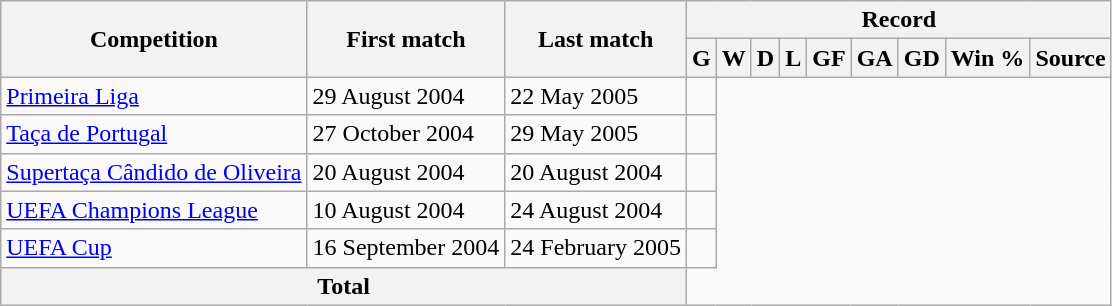<table class="wikitable" style="text-align: center">
<tr>
<th rowspan="2">Competition</th>
<th rowspan="2">First match</th>
<th rowspan="2">Last match</th>
<th colspan="9">Record</th>
</tr>
<tr>
<th>G</th>
<th>W</th>
<th>D</th>
<th>L</th>
<th>GF</th>
<th>GA</th>
<th>GD</th>
<th>Win %</th>
<th>Source</th>
</tr>
<tr>
<td align=left><a href='#'>Primeira Liga</a></td>
<td align=left>29 August 2004</td>
<td align=left>22 May 2005<br></td>
<td align=left></td>
</tr>
<tr>
<td align=left><a href='#'>Taça de Portugal</a></td>
<td align=left>27 October 2004</td>
<td align=left>29 May 2005<br></td>
<td align=left></td>
</tr>
<tr>
<td align=left><a href='#'>Supertaça Cândido de Oliveira</a></td>
<td align=left>20 August 2004</td>
<td align=left>20 August 2004<br></td>
<td align=left></td>
</tr>
<tr>
<td align=left><a href='#'>UEFA Champions League</a></td>
<td align=left>10 August 2004</td>
<td align=left>24 August 2004<br></td>
<td align=left></td>
</tr>
<tr>
<td align=left><a href='#'>UEFA Cup</a></td>
<td align=left>16 September 2004</td>
<td align=left>24 February 2005<br></td>
<td align=left></td>
</tr>
<tr>
<th colspan="3">Total<br></th>
</tr>
</table>
